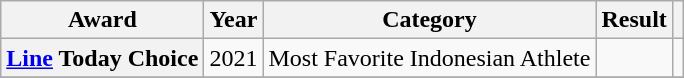<table class="wikitable plainrowheaders sortable">
<tr>
<th scope="col">Award</th>
<th scope="col">Year</th>
<th scope="col">Category</th>
<th scope="col">Result</th>
<th scope="col" class="unsortable"></th>
</tr>
<tr>
<th scope="row"><a href='#'>Line</a> Today Choice</th>
<td>2021</td>
<td>Most Favorite Indonesian Athlete</td>
<td></td>
<td></td>
</tr>
<tr>
</tr>
</table>
